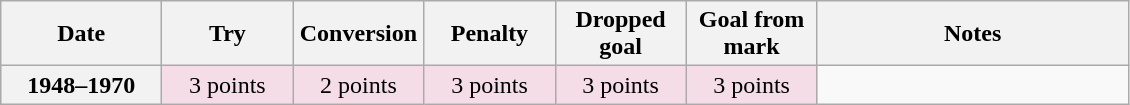<table class="wikitable">
<tr>
<th scope="col" width="100px">Date</th>
<th scope="col" width="80px">Try</th>
<th scope="col" width="80px">Conversion</th>
<th scope="col" width="80px">Penalty</th>
<th scope="col" width="80px">Dropped goal</th>
<th scope="col" width="80px">Goal from mark</th>
<th scope="col" width="200px">Notes<br></th>
</tr>
<tr style="text-align:center;  background:#F4DDE7;">
<th>1948–1970</th>
<td>3 points</td>
<td>2 points</td>
<td>3 points</td>
<td>3 points</td>
<td>3 points<br></td>
</tr>
</table>
